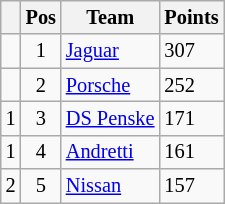<table class="wikitable" style="font-size: 85%;">
<tr>
<th></th>
<th>Pos</th>
<th>Team</th>
<th>Points</th>
</tr>
<tr>
<td align="left"></td>
<td align="center">1</td>
<td> <a href='#'>Jaguar</a></td>
<td align="left">307</td>
</tr>
<tr>
<td align="left"></td>
<td align="center">2</td>
<td> <a href='#'>Porsche</a></td>
<td align="left">252</td>
</tr>
<tr>
<td align="left"> 1</td>
<td align="center">3</td>
<td> <a href='#'>DS Penske</a></td>
<td align="left">171</td>
</tr>
<tr>
<td align="left"> 1</td>
<td align="center">4</td>
<td> <a href='#'>Andretti</a></td>
<td align="left">161</td>
</tr>
<tr>
<td align="left"> 2</td>
<td align="center">5</td>
<td> <a href='#'>Nissan</a></td>
<td align="left">157</td>
</tr>
</table>
